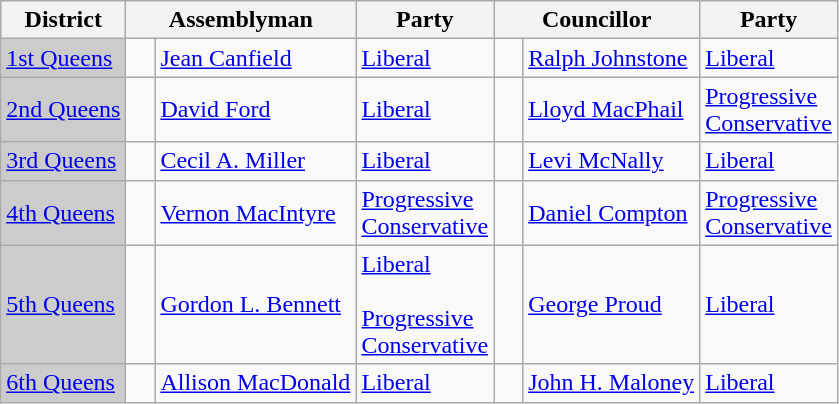<table class="wikitable">
<tr>
<th>District</th>
<th colspan="2">Assemblyman</th>
<th>Party</th>
<th colspan="2">Councillor</th>
<th>Party</th>
</tr>
<tr>
<td bgcolor="CCCCCC"><a href='#'>1st Queens</a></td>
<td>   </td>
<td><a href='#'>Jean Canfield</a></td>
<td><a href='#'>Liberal</a></td>
<td>   </td>
<td><a href='#'>Ralph Johnstone</a></td>
<td><a href='#'>Liberal</a></td>
</tr>
<tr>
<td bgcolor="CCCCCC"><a href='#'>2nd Queens</a></td>
<td>   </td>
<td><a href='#'>David Ford</a></td>
<td><a href='#'>Liberal</a></td>
<td>   </td>
<td><a href='#'>Lloyd MacPhail</a></td>
<td><a href='#'>Progressive <br> Conservative</a></td>
</tr>
<tr>
<td bgcolor="CCCCCC"><a href='#'>3rd Queens</a></td>
<td>   </td>
<td><a href='#'>Cecil A. Miller</a></td>
<td><a href='#'>Liberal</a></td>
<td>   </td>
<td><a href='#'>Levi McNally</a></td>
<td><a href='#'>Liberal</a></td>
</tr>
<tr>
<td bgcolor="CCCCCC"><a href='#'>4th Queens</a></td>
<td>   </td>
<td><a href='#'>Vernon MacIntyre</a></td>
<td><a href='#'>Progressive <br> Conservative</a></td>
<td>   </td>
<td><a href='#'>Daniel Compton</a></td>
<td><a href='#'>Progressive <br> Conservative</a></td>
</tr>
<tr>
<td bgcolor="CCCCCC"><a href='#'>5th Queens</a></td>
<td>   </td>
<td><a href='#'>Gordon L. Bennett</a></td>
<td><a href='#'>Liberal</a><br><br><a href='#'>Progressive <br> Conservative</a></td>
<td>   </td>
<td><a href='#'>George Proud</a></td>
<td><a href='#'>Liberal</a></td>
</tr>
<tr>
<td bgcolor="CCCCCC"><a href='#'>6th Queens</a></td>
<td>   </td>
<td><a href='#'>Allison MacDonald</a></td>
<td><a href='#'>Liberal</a></td>
<td>   </td>
<td><a href='#'>John H. Maloney</a></td>
<td><a href='#'>Liberal</a></td>
</tr>
</table>
